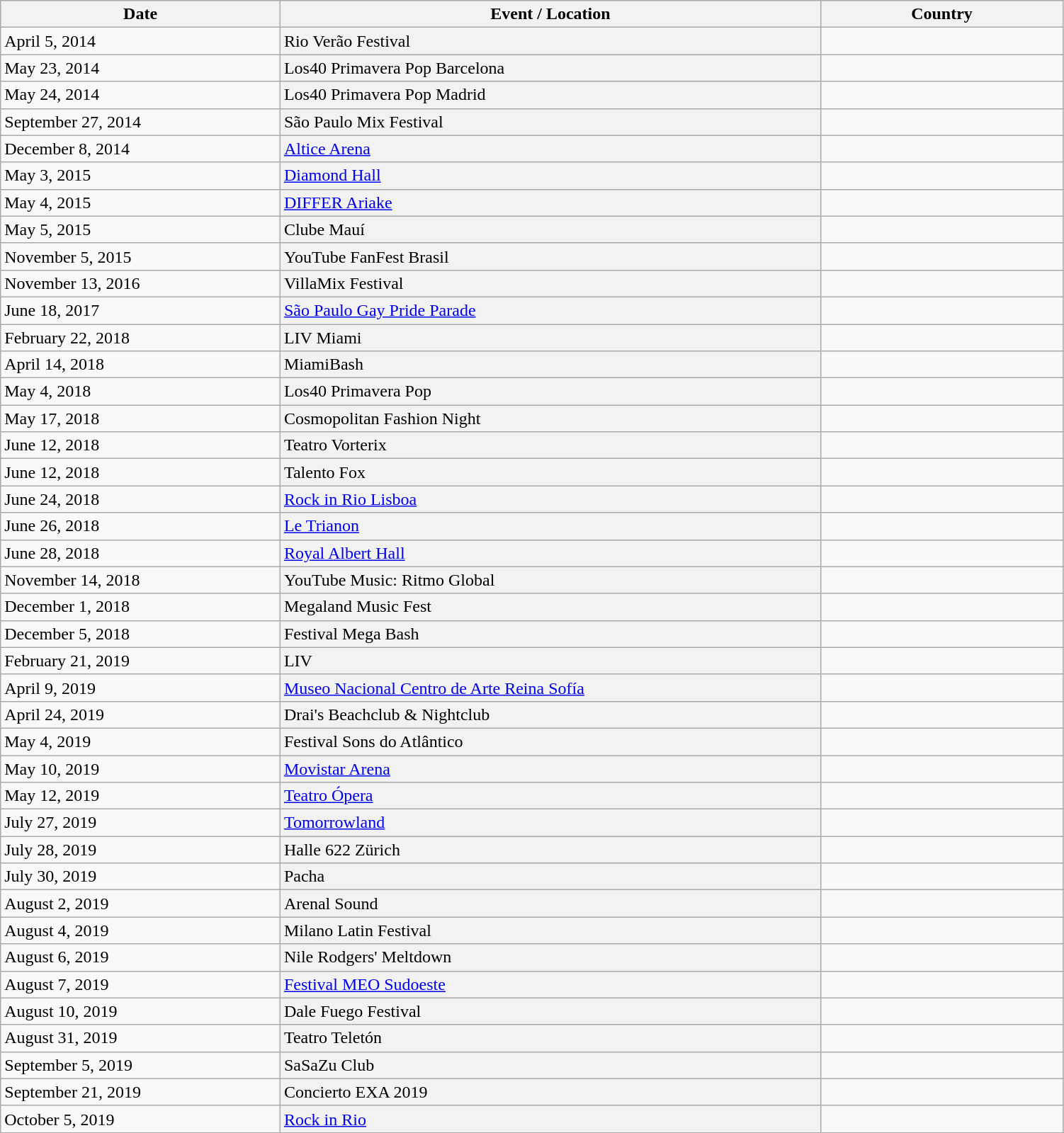<table class="wikitable">
<tr>
<th style="width:15%;">Date</th>
<th style="width:29%;">Event / <strong>Location</strong></th>
<th style="width:13%;">Country</th>
</tr>
<tr>
<td>April 5, 2014</td>
<td scope="row" style="background-color: #f2f2f2;">Rio Verão Festival </td>
<td></td>
</tr>
<tr>
<td>May 23, 2014</td>
<td scope="row" style="background-color: #f2f2f2;">Los40 Primavera Pop Barcelona </td>
<td></td>
</tr>
<tr>
<td>May 24, 2014</td>
<td scope="row" style="background-color: #f2f2f2;">Los40 Primavera Pop Madrid </td>
<td></td>
</tr>
<tr>
<td>September 27, 2014</td>
<td scope="row" style="background-color: #f2f2f2;">São Paulo Mix Festival </td>
<td></td>
</tr>
<tr>
<td>December 8, 2014</td>
<td scope="row" style="background-color: #f2f2f2;"><a href='#'>Altice Arena</a></td>
<td></td>
</tr>
<tr>
<td>May 3, 2015</td>
<td scope="row" style="background-color: #f2f2f2;"><a href='#'>Diamond Hall</a></td>
<td></td>
</tr>
<tr>
<td>May 4, 2015</td>
<td scope="row" style="background-color: #f2f2f2;"><a href='#'>DIFFER Ariake</a></td>
<td></td>
</tr>
<tr>
<td>May 5, 2015</td>
<td scope="row" style="background-color: #f2f2f2;">Clube Mauí </td>
<td></td>
</tr>
<tr>
<td>November 5, 2015</td>
<td scope="row" style="background-color: #f2f2f2;">YouTube FanFest Brasil </td>
<td></td>
</tr>
<tr>
<td>November 13, 2016</td>
<td scope="row" style="background-color: #f2f2f2;">VillaMix Festival </td>
<td></td>
</tr>
<tr>
<td>June 18, 2017</td>
<td scope="row" style="background-color: #f2f2f2;"><a href='#'>São Paulo Gay Pride Parade</a></td>
<td></td>
</tr>
<tr>
<td>February 22, 2018</td>
<td scope="row" style="background-color: #f2f2f2;">LIV Miami </td>
<td></td>
</tr>
<tr>
<td>April 14, 2018</td>
<td scope="row" style="background-color: #f2f2f2;">MiamiBash </td>
<td></td>
</tr>
<tr>
<td>May 4, 2018</td>
<td scope="row" style="background-color: #f2f2f2;">Los40 Primavera Pop </td>
<td></td>
</tr>
<tr>
<td>May 17, 2018</td>
<td scope="row" style="background-color: #f2f2f2;">Cosmopolitan Fashion Night </td>
<td></td>
</tr>
<tr>
<td>June 12, 2018</td>
<td scope="row" style="background-color: #f2f2f2;">Teatro Vorterix </td>
<td></td>
</tr>
<tr>
<td>June 12, 2018</td>
<td scope="row" style="background-color: #f2f2f2;">Talento Fox </td>
<td></td>
</tr>
<tr>
<td>June 24, 2018</td>
<td scope="row" style="background-color: #f2f2f2;"><a href='#'>Rock in Rio Lisboa</a></td>
<td></td>
</tr>
<tr>
<td>June 26, 2018</td>
<td scope="row" style="background-color: #f2f2f2;"><a href='#'>Le Trianon</a></td>
<td></td>
</tr>
<tr>
<td>June 28, 2018</td>
<td scope="row" style="background-color: #f2f2f2;"><a href='#'>Royal Albert Hall</a></td>
<td></td>
</tr>
<tr>
<td>November 14, 2018</td>
<td scope="row" style="background-color: #f2f2f2;">YouTube Music: Ritmo Global </td>
<td></td>
</tr>
<tr>
<td>December 1, 2018</td>
<td scope="row" style="background-color: #f2f2f2;">Megaland Music Fest </td>
<td></td>
</tr>
<tr>
<td>December 5, 2018</td>
<td scope="row" style="background-color: #f2f2f2;">Festival Mega Bash </td>
<td></td>
</tr>
<tr>
<td>February 21, 2019</td>
<td scope="row" style="background-color: #f2f2f2;">LIV </td>
<td></td>
</tr>
<tr>
<td>April 9, 2019</td>
<td scope="row" style="background-color: #f2f2f2;"><a href='#'>Museo Nacional Centro de Arte Reina Sofía</a></td>
<td></td>
</tr>
<tr>
<td>April 24, 2019</td>
<td scope="row" style="background-color: #f2f2f2;">Drai's Beachclub & Nightclub </td>
<td></td>
</tr>
<tr>
<td>May 4, 2019</td>
<td scope="row" style="background-color: #f2f2f2;">Festival Sons do Atlântico </td>
<td></td>
</tr>
<tr>
<td>May 10, 2019</td>
<td scope="row" style="background-color: #f2f2f2;"><a href='#'>Movistar Arena</a></td>
<td></td>
</tr>
<tr>
<td>May 12, 2019</td>
<td scope="row" style="background-color: #f2f2f2;"><a href='#'>Teatro Ópera</a></td>
<td></td>
</tr>
<tr>
<td>July 27, 2019</td>
<td scope="row" style="background-color: #f2f2f2;"><a href='#'>Tomorrowland</a></td>
<td></td>
</tr>
<tr>
<td>July 28, 2019</td>
<td scope="row" style="background-color: #f2f2f2;">Halle 622 Zürich </td>
<td></td>
</tr>
<tr>
<td>July 30, 2019</td>
<td scope="row" style="background-color: #f2f2f2;">Pacha </td>
<td></td>
</tr>
<tr>
<td>August 2, 2019</td>
<td scope="row" style="background-color: #f2f2f2;">Arenal Sound </td>
<td></td>
</tr>
<tr>
<td>August 4, 2019</td>
<td scope="row" style="background-color: #f2f2f2;">Milano Latin Festival </td>
<td></td>
</tr>
<tr>
<td>August 6, 2019</td>
<td scope="row" style="background-color: #f2f2f2;">Nile Rodgers' Meltdown </td>
<td></td>
</tr>
<tr>
<td>August 7, 2019</td>
<td scope="row" style="background-color: #f2f2f2;"><a href='#'>Festival MEO Sudoeste</a></td>
<td></td>
</tr>
<tr>
<td>August 10, 2019</td>
<td scope="row" style="background-color: #f2f2f2;">Dale Fuego Festival </td>
<td></td>
</tr>
<tr>
<td>August 31, 2019</td>
<td scope="row" style="background-color: #f2f2f2;">Teatro Teletón </td>
<td></td>
</tr>
<tr>
<td>September 5, 2019</td>
<td scope="row" style="background-color: #f2f2f2;">SaSaZu Club </td>
<td></td>
</tr>
<tr>
<td>September 21, 2019</td>
<td scope="row" style="background-color: #f2f2f2;">Concierto EXA 2019 </td>
<td></td>
</tr>
<tr>
<td>October 5, 2019</td>
<td scope="row" style="background-color: #f2f2f2;"><a href='#'>Rock in Rio</a></td>
<td></td>
</tr>
<tr>
</tr>
</table>
